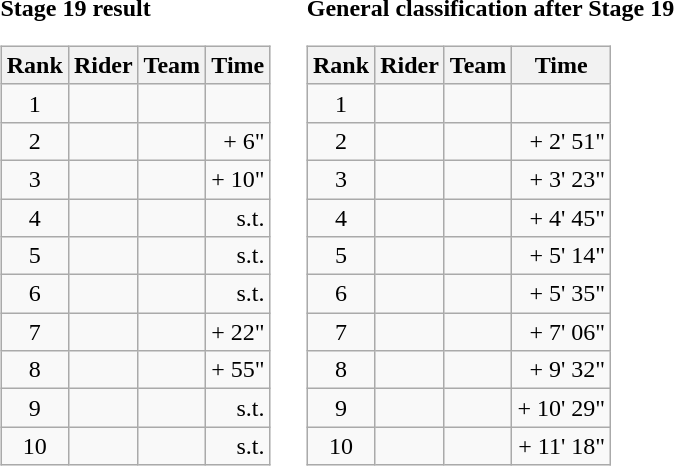<table>
<tr>
<td><strong>Stage 19 result</strong><br><table class="wikitable">
<tr>
<th scope="col">Rank</th>
<th scope="col">Rider</th>
<th scope="col">Team</th>
<th scope="col">Time</th>
</tr>
<tr>
<td style="text-align:center;">1</td>
<td></td>
<td></td>
<td style="text-align:right;"></td>
</tr>
<tr>
<td style="text-align:center;">2</td>
<td></td>
<td></td>
<td style="text-align:right;">+ 6"</td>
</tr>
<tr>
<td style="text-align:center;">3</td>
<td></td>
<td></td>
<td style="text-align:right;">+ 10"</td>
</tr>
<tr>
<td style="text-align:center;">4</td>
<td></td>
<td></td>
<td style="text-align:right;">s.t.</td>
</tr>
<tr>
<td style="text-align:center;">5</td>
<td></td>
<td></td>
<td style="text-align:right;">s.t.</td>
</tr>
<tr>
<td style="text-align:center;">6</td>
<td></td>
<td></td>
<td style="text-align:right;">s.t.</td>
</tr>
<tr>
<td style="text-align:center;">7</td>
<td></td>
<td></td>
<td style="text-align:right;">+ 22"</td>
</tr>
<tr>
<td style="text-align:center;">8</td>
<td></td>
<td></td>
<td style="text-align:right;">+ 55"</td>
</tr>
<tr>
<td style="text-align:center;">9</td>
<td></td>
<td></td>
<td style="text-align:right;">s.t.</td>
</tr>
<tr>
<td style="text-align:center;">10</td>
<td></td>
<td></td>
<td style="text-align:right;">s.t.</td>
</tr>
</table>
</td>
<td></td>
<td><strong>General classification after Stage 19</strong><br><table class="wikitable">
<tr>
<th scope="col">Rank</th>
<th scope="col">Rider</th>
<th scope="col">Team</th>
<th scope="col">Time</th>
</tr>
<tr>
<td style="text-align:center;">1</td>
<td></td>
<td></td>
<td style="text-align:right;"></td>
</tr>
<tr>
<td style="text-align:center;">2</td>
<td></td>
<td></td>
<td style="text-align:right;">+ 2' 51"</td>
</tr>
<tr>
<td style="text-align:center;">3</td>
<td></td>
<td></td>
<td style="text-align:right;">+ 3' 23"</td>
</tr>
<tr>
<td style="text-align:center;">4</td>
<td></td>
<td></td>
<td style="text-align:right;">+ 4' 45"</td>
</tr>
<tr>
<td style="text-align:center;">5</td>
<td></td>
<td></td>
<td style="text-align:right;">+ 5' 14"</td>
</tr>
<tr>
<td style="text-align:center;">6</td>
<td></td>
<td></td>
<td style="text-align:right;">+ 5' 35"</td>
</tr>
<tr>
<td style="text-align:center;">7</td>
<td></td>
<td></td>
<td style="text-align:right;">+ 7' 06"</td>
</tr>
<tr>
<td style="text-align:center;">8</td>
<td></td>
<td></td>
<td style="text-align:right;">+ 9' 32"</td>
</tr>
<tr>
<td style="text-align:center;">9</td>
<td></td>
<td></td>
<td style="text-align:right;">+ 10' 29"</td>
</tr>
<tr>
<td style="text-align:center;">10</td>
<td></td>
<td></td>
<td style="text-align:right;">+ 11' 18"</td>
</tr>
</table>
</td>
</tr>
</table>
